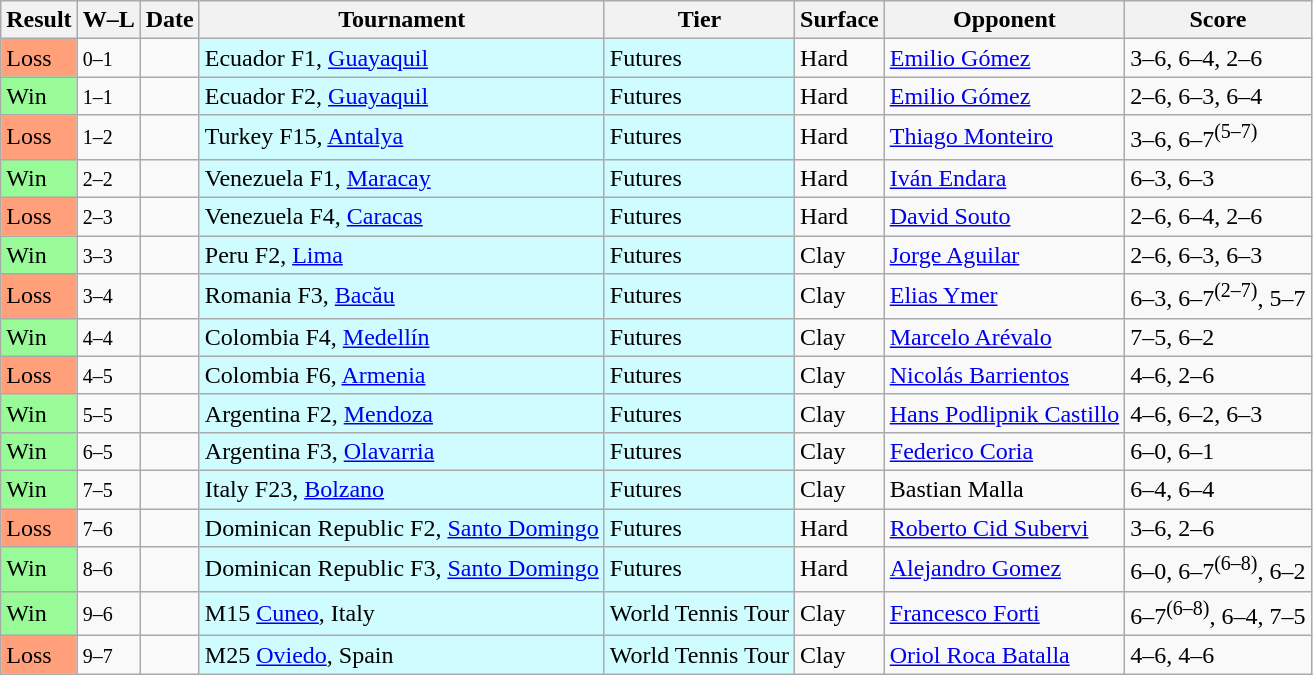<table class="sortable wikitable">
<tr>
<th>Result</th>
<th class="unsortable">W–L</th>
<th>Date</th>
<th>Tournament</th>
<th>Tier</th>
<th>Surface</th>
<th>Opponent</th>
<th class="unsortable">Score</th>
</tr>
<tr>
<td bgcolor=FFA07A>Loss</td>
<td><small>0–1</small></td>
<td></td>
<td style="background:#cffcff;">Ecuador F1, <a href='#'>Guayaquil</a></td>
<td style="background:#cffcff;">Futures</td>
<td>Hard</td>
<td> <a href='#'>Emilio Gómez</a></td>
<td>3–6, 6–4, 2–6</td>
</tr>
<tr>
<td bgcolor=98FB98>Win</td>
<td><small>1–1</small></td>
<td></td>
<td style="background:#cffcff;">Ecuador F2, <a href='#'>Guayaquil</a></td>
<td style="background:#cffcff;">Futures</td>
<td>Hard</td>
<td> <a href='#'>Emilio Gómez</a></td>
<td>2–6, 6–3, 6–4</td>
</tr>
<tr>
<td bgcolor=FFA07A>Loss</td>
<td><small>1–2</small></td>
<td></td>
<td style="background:#cffcff;">Turkey F15, <a href='#'>Antalya</a></td>
<td style="background:#cffcff;">Futures</td>
<td>Hard</td>
<td> <a href='#'>Thiago Monteiro</a></td>
<td>3–6, 6–7<sup>(5–7)</sup></td>
</tr>
<tr>
<td bgcolor=98FB98>Win</td>
<td><small>2–2</small></td>
<td></td>
<td style="background:#cffcff;">Venezuela F1, <a href='#'>Maracay</a></td>
<td style="background:#cffcff;">Futures</td>
<td>Hard</td>
<td> <a href='#'>Iván Endara</a></td>
<td>6–3, 6–3</td>
</tr>
<tr>
<td bgcolor=FFA07A>Loss</td>
<td><small>2–3</small></td>
<td></td>
<td style="background:#cffcff;">Venezuela F4, <a href='#'>Caracas</a></td>
<td style="background:#cffcff;">Futures</td>
<td>Hard</td>
<td> <a href='#'>David Souto</a></td>
<td>2–6, 6–4, 2–6</td>
</tr>
<tr>
<td bgcolor=98FB98>Win</td>
<td><small>3–3</small></td>
<td></td>
<td style="background:#cffcff;">Peru F2, <a href='#'>Lima</a></td>
<td style="background:#cffcff;">Futures</td>
<td>Clay</td>
<td> <a href='#'>Jorge Aguilar</a></td>
<td>2–6, 6–3, 6–3</td>
</tr>
<tr>
<td bgcolor=FFA07A>Loss</td>
<td><small>3–4</small></td>
<td></td>
<td style="background:#cffcff;">Romania F3, <a href='#'>Bacău</a></td>
<td style="background:#cffcff;">Futures</td>
<td>Clay</td>
<td> <a href='#'>Elias Ymer</a></td>
<td>6–3, 6–7<sup>(2–7)</sup>, 5–7</td>
</tr>
<tr>
<td bgcolor=98FB98>Win</td>
<td><small>4–4</small></td>
<td></td>
<td style="background:#cffcff;">Colombia F4, <a href='#'>Medellín</a></td>
<td style="background:#cffcff;">Futures</td>
<td>Clay</td>
<td> <a href='#'>Marcelo Arévalo</a></td>
<td>7–5, 6–2</td>
</tr>
<tr>
<td bgcolor=FFA07A>Loss</td>
<td><small>4–5</small></td>
<td></td>
<td style="background:#cffcff;">Colombia F6, <a href='#'>Armenia</a></td>
<td style="background:#cffcff;">Futures</td>
<td>Clay</td>
<td> <a href='#'>Nicolás Barrientos</a></td>
<td>4–6, 2–6</td>
</tr>
<tr>
<td bgcolor=98FB98>Win</td>
<td><small>5–5</small></td>
<td></td>
<td style="background:#cffcff;">Argentina F2, <a href='#'>Mendoza</a></td>
<td style="background:#cffcff;">Futures</td>
<td>Clay</td>
<td> <a href='#'>Hans Podlipnik Castillo</a></td>
<td>4–6, 6–2, 6–3</td>
</tr>
<tr>
<td bgcolor=98FB98>Win</td>
<td><small>6–5</small></td>
<td></td>
<td style="background:#cffcff;">Argentina F3, <a href='#'>Olavarria</a></td>
<td style="background:#cffcff;">Futures</td>
<td>Clay</td>
<td> <a href='#'>Federico Coria</a></td>
<td>6–0, 6–1</td>
</tr>
<tr>
<td bgcolor=98FB98>Win</td>
<td><small>7–5</small></td>
<td></td>
<td style="background:#cffcff;">Italy F23, <a href='#'>Bolzano</a></td>
<td style="background:#cffcff;">Futures</td>
<td>Clay</td>
<td> Bastian Malla</td>
<td>6–4, 6–4</td>
</tr>
<tr>
<td bgcolor=FFA07A>Loss</td>
<td><small>7–6</small></td>
<td></td>
<td style="background:#cffcff;">Dominican Republic F2, <a href='#'>Santo Domingo</a></td>
<td style="background:#cffcff;">Futures</td>
<td>Hard</td>
<td> <a href='#'>Roberto Cid Subervi</a></td>
<td>3–6, 2–6</td>
</tr>
<tr>
<td bgcolor=98FB98>Win</td>
<td><small>8–6</small></td>
<td></td>
<td style="background:#cffcff;">Dominican Republic F3, <a href='#'>Santo Domingo</a></td>
<td style="background:#cffcff;">Futures</td>
<td>Hard</td>
<td> <a href='#'>Alejandro Gomez</a></td>
<td>6–0, 6–7<sup>(6–8)</sup>, 6–2</td>
</tr>
<tr>
<td bgcolor=98FB98>Win</td>
<td><small>9–6</small></td>
<td></td>
<td style="background:#cffcff;">M15 <a href='#'>Cuneo</a>, Italy</td>
<td style="background:#cffcff;">World Tennis Tour</td>
<td>Clay</td>
<td> <a href='#'>Francesco Forti</a></td>
<td>6–7<sup>(6–8)</sup>, 6–4, 7–5</td>
</tr>
<tr>
<td bgcolor=FFA07A>Loss</td>
<td><small>9–7</small></td>
<td></td>
<td style="background:#cffcff;">M25 <a href='#'>Oviedo</a>, Spain</td>
<td style="background:#cffcff;">World Tennis Tour</td>
<td>Clay</td>
<td> <a href='#'>Oriol Roca Batalla</a></td>
<td>4–6, 4–6</td>
</tr>
</table>
